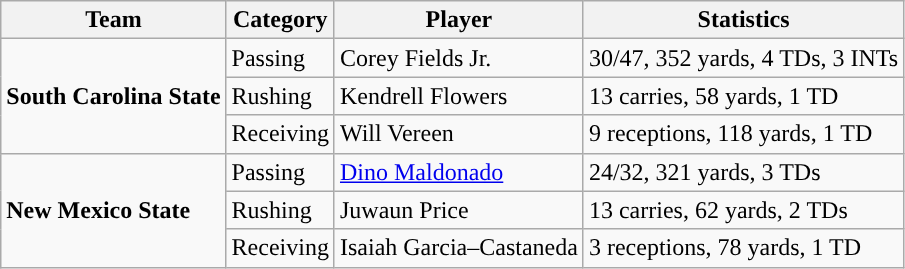<table class="wikitable" style="float: left;">
<tr>
<th>Team</th>
<th>Category</th>
<th>Player</th>
<th>Statistics</th>
</tr>
<tr>
<td rowspan=3><strong>South Carolina State</strong></td>
<td>Passing</td>
<td>Corey Fields Jr.</td>
<td>30/47, 352 yards, 4 TDs, 3 INTs</td>
</tr>
<tr>
<td>Rushing</td>
<td>Kendrell Flowers</td>
<td>13 carries, 58 yards, 1 TD</td>
</tr>
<tr>
<td>Receiving</td>
<td>Will Vereen</td>
<td>9 receptions, 118 yards, 1 TD</td>
</tr>
<tr>
<td rowspan=3><strong>New Mexico State</strong></td>
<td>Passing</td>
<td><a href='#'>Dino Maldonado</a></td>
<td>24/32, 321 yards, 3 TDs</td>
</tr>
<tr>
<td>Rushing</td>
<td>Juwaun Price</td>
<td>13 carries, 62 yards, 2 TDs</td>
</tr>
<tr>
<td>Receiving</td>
<td>Isaiah Garcia–Castaneda</td>
<td>3 receptions, 78 yards, 1 TD</td>
</tr>
</table>
